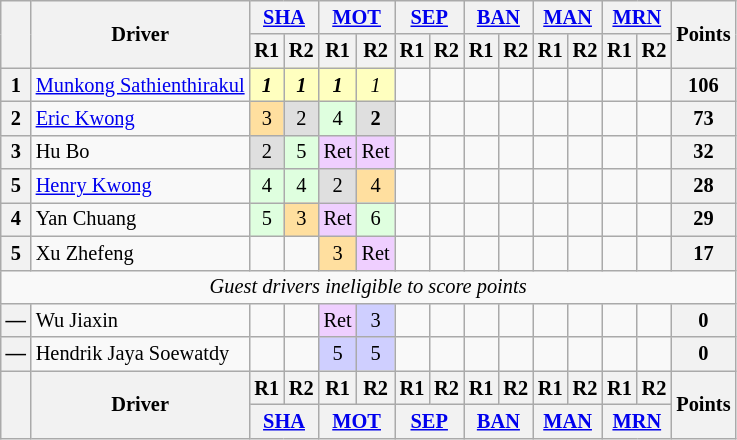<table class="wikitable" style="font-size:85%; text-align:center">
<tr>
<th rowspan=2></th>
<th rowspan=2>Driver</th>
<th colspan=2><a href='#'>SHA</a><br></th>
<th colspan=2><a href='#'>MOT</a><br></th>
<th colspan=2><a href='#'>SEP</a><br></th>
<th colspan=2><a href='#'>BAN</a><br></th>
<th colspan=2><a href='#'>MAN</a><br></th>
<th colspan=2><a href='#'>MRN</a><br></th>
<th rowspan=2>Points</th>
</tr>
<tr>
<th>R1</th>
<th>R2</th>
<th>R1</th>
<th>R2</th>
<th>R1</th>
<th>R2</th>
<th>R1</th>
<th>R2</th>
<th>R1</th>
<th>R2</th>
<th>R1</th>
<th>R2</th>
</tr>
<tr>
<th>1</th>
<td align="left"> <a href='#'>Munkong Sathienthirakul</a></td>
<td style="background:#FFFFBF" ;><strong><em>1</em></strong></td>
<td style="background:#FFFFBF" ;><strong><em>1</em></strong></td>
<td style="background:#FFFFBF" ;><strong><em>1</em></strong></td>
<td style="background:#FFFFBF" ;><em>1</em></td>
<td></td>
<td></td>
<td></td>
<td></td>
<td></td>
<td></td>
<td></td>
<td></td>
<th>106</th>
</tr>
<tr>
<th>2</th>
<td align="left"> <a href='#'>Eric Kwong</a></td>
<td style="background:#FFDF9F" ;>3</td>
<td style="background:#DFDFDF" ;>2</td>
<td style="background:#DFFFDF" ;>4</td>
<td style="background:#DFDFDF" ;><strong>2</strong></td>
<td></td>
<td></td>
<td></td>
<td></td>
<td></td>
<td></td>
<td></td>
<td></td>
<th>73</th>
</tr>
<tr>
<th>3</th>
<td align="left"> Hu Bo</td>
<td style="background:#DFDFDF" ;>2</td>
<td style="background:#DFFFDF" ;>5</td>
<td style="background:#EFCFFF" ;>Ret</td>
<td style="background:#EFCFFF" ;>Ret</td>
<td></td>
<td></td>
<td></td>
<td></td>
<td></td>
<td></td>
<td></td>
<td></td>
<th>32</th>
</tr>
<tr>
<th>5</th>
<td align="left"> <a href='#'>Henry Kwong</a></td>
<td style="background:#DFFFDF" ;>4</td>
<td style="background:#DFFFDF" ;>4</td>
<td style="background:#DFDFDF" ;>2</td>
<td style="background:#FFDF9F" ;>4</td>
<td></td>
<td></td>
<td></td>
<td></td>
<td></td>
<td></td>
<td></td>
<td></td>
<th>28</th>
</tr>
<tr>
<th>4</th>
<td align="left"> Yan Chuang</td>
<td style="background:#DFFFDF" ;>5</td>
<td style="background:#FFDF9F" ;>3</td>
<td style="background:#EFCFFF" ;>Ret</td>
<td style="background:#DFFFDF" ;>6</td>
<td></td>
<td></td>
<td></td>
<td></td>
<td></td>
<td></td>
<td></td>
<td></td>
<th>29</th>
</tr>
<tr>
<th>5</th>
<td align="left"> Xu Zhefeng</td>
<td></td>
<td></td>
<td style="background:#FFDF9F" ;>3</td>
<td style="background:#EFCFFF" ;>Ret</td>
<td></td>
<td></td>
<td></td>
<td></td>
<td></td>
<td></td>
<td></td>
<td></td>
<th>17</th>
</tr>
<tr>
<td colspan="17" align="centre"><em>Guest drivers ineligible to score points</em></td>
</tr>
<tr>
<th>—</th>
<td align="left"> Wu Jiaxin</td>
<td></td>
<td></td>
<td style="background:#EFCFFF" ;>Ret</td>
<td style="background:#CFCFFF" ;>3</td>
<td></td>
<td></td>
<td></td>
<td></td>
<td></td>
<td></td>
<td></td>
<td></td>
<th>0</th>
</tr>
<tr>
<th>—</th>
<td align="left"> Hendrik Jaya Soewatdy</td>
<td></td>
<td></td>
<td style="background:#CFCFFF" ;>5</td>
<td style="background:#CFCFFF" ;>5</td>
<td></td>
<td></td>
<td></td>
<td></td>
<td></td>
<td></td>
<td></td>
<td></td>
<th>0</th>
</tr>
<tr>
<th rowspan=2></th>
<th rowspan=2>Driver</th>
<th>R1</th>
<th>R2</th>
<th>R1</th>
<th>R2</th>
<th>R1</th>
<th>R2</th>
<th>R1</th>
<th>R2</th>
<th>R1</th>
<th>R2</th>
<th>R1</th>
<th>R2</th>
<th rowspan=2>Points</th>
</tr>
<tr>
<th colspan=2><a href='#'>SHA</a><br></th>
<th colspan=2><a href='#'>MOT</a><br></th>
<th colspan=2><a href='#'>SEP</a><br></th>
<th colspan=2><a href='#'>BAN</a><br></th>
<th colspan=2><a href='#'>MAN</a><br></th>
<th colspan=2><a href='#'>MRN</a><br></th>
</tr>
</table>
